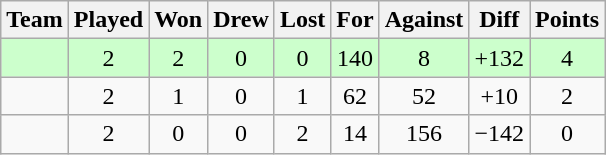<table class="wikitable" style="text-align:center">
<tr>
<th>Team</th>
<th>Played</th>
<th>Won</th>
<th>Drew</th>
<th>Lost</th>
<th>For</th>
<th>Against</th>
<th>Diff</th>
<th>Points</th>
</tr>
<tr bgcolor="#ccffcc">
<td align=left></td>
<td>2</td>
<td>2</td>
<td>0</td>
<td>0</td>
<td>140</td>
<td>8</td>
<td>+132</td>
<td>4</td>
</tr>
<tr>
<td align=left></td>
<td>2</td>
<td>1</td>
<td>0</td>
<td>1</td>
<td>62</td>
<td>52</td>
<td>+10</td>
<td>2</td>
</tr>
<tr>
<td align=left></td>
<td>2</td>
<td>0</td>
<td>0</td>
<td>2</td>
<td>14</td>
<td>156</td>
<td>−142</td>
<td>0</td>
</tr>
</table>
